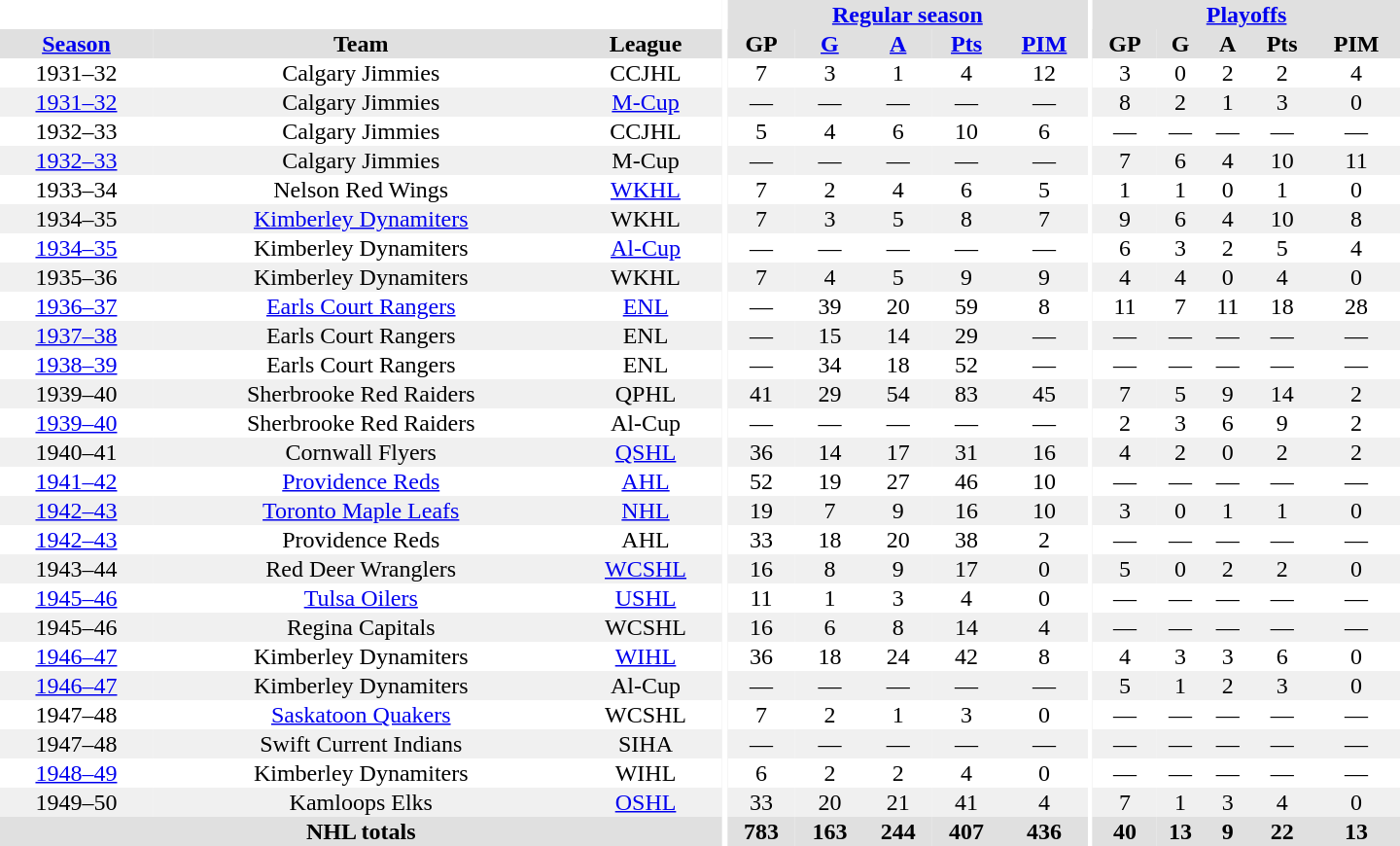<table border="0" cellpadding="1" cellspacing="0" style="text-align:center; width:60em">
<tr bgcolor="#e0e0e0">
<th colspan="3" bgcolor="#ffffff"></th>
<th rowspan="100" bgcolor="#ffffff"></th>
<th colspan="5"><a href='#'>Regular season</a></th>
<th rowspan="100" bgcolor="#ffffff"></th>
<th colspan="5"><a href='#'>Playoffs</a></th>
</tr>
<tr bgcolor="#e0e0e0">
<th><a href='#'>Season</a></th>
<th>Team</th>
<th>League</th>
<th>GP</th>
<th><a href='#'>G</a></th>
<th><a href='#'>A</a></th>
<th><a href='#'>Pts</a></th>
<th><a href='#'>PIM</a></th>
<th>GP</th>
<th>G</th>
<th>A</th>
<th>Pts</th>
<th>PIM</th>
</tr>
<tr>
<td>1931–32</td>
<td>Calgary Jimmies</td>
<td>CCJHL</td>
<td>7</td>
<td>3</td>
<td>1</td>
<td>4</td>
<td>12</td>
<td>3</td>
<td>0</td>
<td>2</td>
<td>2</td>
<td>4</td>
</tr>
<tr bgcolor="#f0f0f0">
<td><a href='#'>1931–32</a></td>
<td>Calgary Jimmies</td>
<td><a href='#'>M-Cup</a></td>
<td>—</td>
<td>—</td>
<td>—</td>
<td>—</td>
<td>—</td>
<td>8</td>
<td>2</td>
<td>1</td>
<td>3</td>
<td>0</td>
</tr>
<tr>
<td>1932–33</td>
<td>Calgary Jimmies</td>
<td>CCJHL</td>
<td>5</td>
<td>4</td>
<td>6</td>
<td>10</td>
<td>6</td>
<td>—</td>
<td>—</td>
<td>—</td>
<td>—</td>
<td>—</td>
</tr>
<tr bgcolor="#f0f0f0">
<td><a href='#'>1932–33</a></td>
<td>Calgary Jimmies</td>
<td>M-Cup</td>
<td>—</td>
<td>—</td>
<td>—</td>
<td>—</td>
<td>—</td>
<td>7</td>
<td>6</td>
<td>4</td>
<td>10</td>
<td>11</td>
</tr>
<tr>
<td>1933–34</td>
<td>Nelson Red Wings</td>
<td><a href='#'>WKHL</a></td>
<td>7</td>
<td>2</td>
<td>4</td>
<td>6</td>
<td>5</td>
<td>1</td>
<td>1</td>
<td>0</td>
<td>1</td>
<td>0</td>
</tr>
<tr bgcolor="#f0f0f0">
<td>1934–35</td>
<td><a href='#'>Kimberley Dynamiters</a></td>
<td>WKHL</td>
<td>7</td>
<td>3</td>
<td>5</td>
<td>8</td>
<td>7</td>
<td>9</td>
<td>6</td>
<td>4</td>
<td>10</td>
<td>8</td>
</tr>
<tr>
<td><a href='#'>1934–35</a></td>
<td>Kimberley Dynamiters</td>
<td><a href='#'>Al-Cup</a></td>
<td>—</td>
<td>—</td>
<td>—</td>
<td>—</td>
<td>—</td>
<td>6</td>
<td>3</td>
<td>2</td>
<td>5</td>
<td>4</td>
</tr>
<tr bgcolor="#f0f0f0">
<td>1935–36</td>
<td>Kimberley Dynamiters</td>
<td>WKHL</td>
<td>7</td>
<td>4</td>
<td>5</td>
<td>9</td>
<td>9</td>
<td>4</td>
<td>4</td>
<td>0</td>
<td>4</td>
<td>0</td>
</tr>
<tr>
<td><a href='#'>1936–37</a></td>
<td><a href='#'>Earls Court Rangers</a></td>
<td><a href='#'>ENL</a></td>
<td>—</td>
<td>39</td>
<td>20</td>
<td>59</td>
<td>8</td>
<td>11</td>
<td>7</td>
<td>11</td>
<td>18</td>
<td>28</td>
</tr>
<tr bgcolor="#f0f0f0">
<td><a href='#'>1937–38</a></td>
<td>Earls Court Rangers</td>
<td>ENL</td>
<td>—</td>
<td>15</td>
<td>14</td>
<td>29</td>
<td>—</td>
<td>—</td>
<td>—</td>
<td>—</td>
<td>—</td>
<td>—</td>
</tr>
<tr>
<td><a href='#'>1938–39</a></td>
<td>Earls Court Rangers</td>
<td>ENL</td>
<td>—</td>
<td>34</td>
<td>18</td>
<td>52</td>
<td>—</td>
<td>—</td>
<td>—</td>
<td>—</td>
<td>—</td>
<td>—</td>
</tr>
<tr bgcolor="#f0f0f0">
<td>1939–40</td>
<td>Sherbrooke Red Raiders</td>
<td>QPHL</td>
<td>41</td>
<td>29</td>
<td>54</td>
<td>83</td>
<td>45</td>
<td>7</td>
<td>5</td>
<td>9</td>
<td>14</td>
<td>2</td>
</tr>
<tr>
<td><a href='#'>1939–40</a></td>
<td>Sherbrooke Red Raiders</td>
<td>Al-Cup</td>
<td>—</td>
<td>—</td>
<td>—</td>
<td>—</td>
<td>—</td>
<td>2</td>
<td>3</td>
<td>6</td>
<td>9</td>
<td>2</td>
</tr>
<tr bgcolor="#f0f0f0">
<td>1940–41</td>
<td>Cornwall Flyers</td>
<td><a href='#'>QSHL</a></td>
<td>36</td>
<td>14</td>
<td>17</td>
<td>31</td>
<td>16</td>
<td>4</td>
<td>2</td>
<td>0</td>
<td>2</td>
<td>2</td>
</tr>
<tr>
<td><a href='#'>1941–42</a></td>
<td><a href='#'>Providence Reds</a></td>
<td><a href='#'>AHL</a></td>
<td>52</td>
<td>19</td>
<td>27</td>
<td>46</td>
<td>10</td>
<td>—</td>
<td>—</td>
<td>—</td>
<td>—</td>
<td>—</td>
</tr>
<tr bgcolor="#f0f0f0">
<td><a href='#'>1942–43</a></td>
<td><a href='#'>Toronto Maple Leafs</a></td>
<td><a href='#'>NHL</a></td>
<td>19</td>
<td>7</td>
<td>9</td>
<td>16</td>
<td>10</td>
<td>3</td>
<td>0</td>
<td>1</td>
<td>1</td>
<td>0</td>
</tr>
<tr>
<td><a href='#'>1942–43</a></td>
<td>Providence Reds</td>
<td>AHL</td>
<td>33</td>
<td>18</td>
<td>20</td>
<td>38</td>
<td>2</td>
<td>—</td>
<td>—</td>
<td>—</td>
<td>—</td>
<td>—</td>
</tr>
<tr bgcolor="#f0f0f0">
<td>1943–44</td>
<td>Red Deer Wranglers</td>
<td><a href='#'>WCSHL</a></td>
<td>16</td>
<td>8</td>
<td>9</td>
<td>17</td>
<td>0</td>
<td>5</td>
<td>0</td>
<td>2</td>
<td>2</td>
<td>0</td>
</tr>
<tr>
<td><a href='#'>1945–46</a></td>
<td><a href='#'>Tulsa Oilers</a></td>
<td><a href='#'>USHL</a></td>
<td>11</td>
<td>1</td>
<td>3</td>
<td>4</td>
<td>0</td>
<td>—</td>
<td>—</td>
<td>—</td>
<td>—</td>
<td>—</td>
</tr>
<tr bgcolor="#f0f0f0">
<td>1945–46</td>
<td>Regina Capitals</td>
<td>WCSHL</td>
<td>16</td>
<td>6</td>
<td>8</td>
<td>14</td>
<td>4</td>
<td>—</td>
<td>—</td>
<td>—</td>
<td>—</td>
<td>—</td>
</tr>
<tr>
<td><a href='#'>1946–47</a></td>
<td>Kimberley Dynamiters</td>
<td><a href='#'>WIHL</a></td>
<td>36</td>
<td>18</td>
<td>24</td>
<td>42</td>
<td>8</td>
<td>4</td>
<td>3</td>
<td>3</td>
<td>6</td>
<td>0</td>
</tr>
<tr bgcolor="#f0f0f0">
<td><a href='#'>1946–47</a></td>
<td>Kimberley Dynamiters</td>
<td>Al-Cup</td>
<td>—</td>
<td>—</td>
<td>—</td>
<td>—</td>
<td>—</td>
<td>5</td>
<td>1</td>
<td>2</td>
<td>3</td>
<td>0</td>
</tr>
<tr>
<td>1947–48</td>
<td><a href='#'>Saskatoon Quakers</a></td>
<td>WCSHL</td>
<td>7</td>
<td>2</td>
<td>1</td>
<td>3</td>
<td>0</td>
<td>—</td>
<td>—</td>
<td>—</td>
<td>—</td>
<td>—</td>
</tr>
<tr bgcolor="#f0f0f0">
<td>1947–48</td>
<td>Swift Current Indians</td>
<td>SIHA</td>
<td>—</td>
<td>—</td>
<td>—</td>
<td>—</td>
<td>—</td>
<td>—</td>
<td>—</td>
<td>—</td>
<td>—</td>
<td>—</td>
</tr>
<tr>
<td><a href='#'>1948–49</a></td>
<td>Kimberley Dynamiters</td>
<td>WIHL</td>
<td>6</td>
<td>2</td>
<td>2</td>
<td>4</td>
<td>0</td>
<td>—</td>
<td>—</td>
<td>—</td>
<td>—</td>
<td>—</td>
</tr>
<tr bgcolor="#f0f0f0">
<td>1949–50</td>
<td>Kamloops Elks</td>
<td><a href='#'>OSHL</a></td>
<td>33</td>
<td>20</td>
<td>21</td>
<td>41</td>
<td>4</td>
<td>7</td>
<td>1</td>
<td>3</td>
<td>4</td>
<td>0</td>
</tr>
<tr bgcolor="#e0e0e0">
<th colspan="3">NHL totals</th>
<th>783</th>
<th>163</th>
<th>244</th>
<th>407</th>
<th>436</th>
<th>40</th>
<th>13</th>
<th>9</th>
<th>22</th>
<th>13</th>
</tr>
</table>
